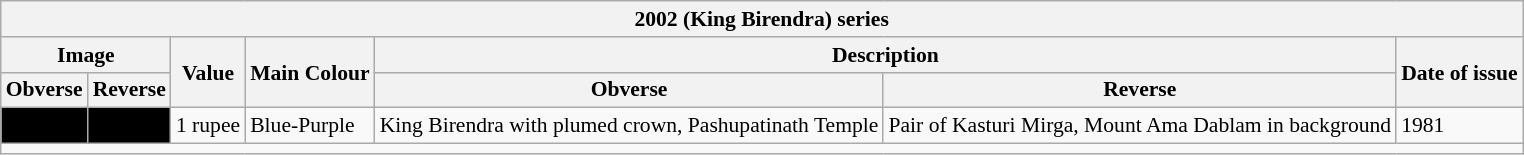<table class="wikitable" style="font-size: 90%">
<tr>
<th colspan="7">2002 (King Birendra) series</th>
</tr>
<tr>
<th colspan="2">Image</th>
<th rowspan="2">Value</th>
<th rowspan="2">Main Colour</th>
<th colspan="2">Description</th>
<th rowspan="2">Date of issue</th>
</tr>
<tr>
<th>Obverse</th>
<th>Reverse</th>
<th>Obverse</th>
<th>Reverse</th>
</tr>
<tr>
<td align="center" bgcolor="#000000"></td>
<td align="center" bgcolor="#000000"></td>
<td>1 rupee</td>
<td>Blue-Purple</td>
<td>King Birendra with plumed crown, Pashupatinath Temple</td>
<td>Pair of Kasturi Mirga, Mount Ama Dablam in background</td>
<td>1981</td>
</tr>
<tr>
<td colspan="7"></td>
</tr>
</table>
